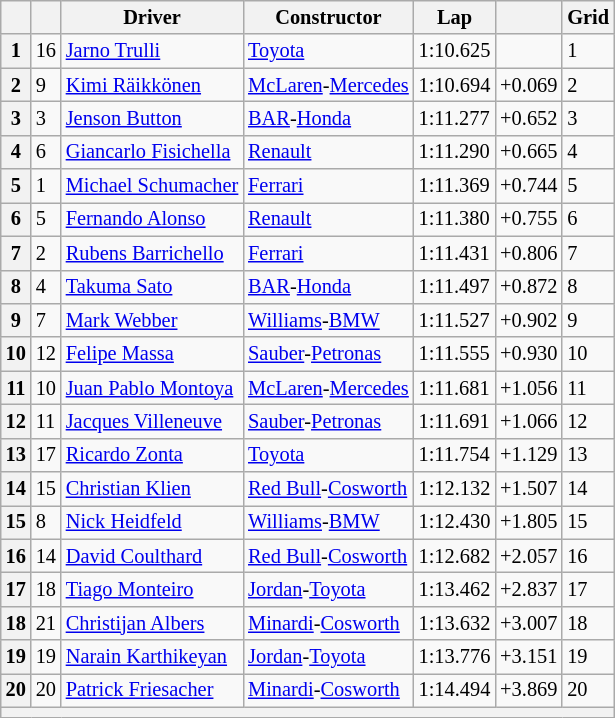<table class="wikitable sortable" style="font-size: 85%;">
<tr>
<th scope="col"></th>
<th scope="col"></th>
<th scope="col">Driver</th>
<th scope="col">Constructor</th>
<th scope="col">Lap</th>
<th scope="col"></th>
<th scope="col">Grid</th>
</tr>
<tr>
<th scope="row">1</th>
<td>16</td>
<td data-sort-value="TRU"> <a href='#'>Jarno Trulli</a></td>
<td><a href='#'>Toyota</a></td>
<td>1:10.625</td>
<td></td>
<td>1</td>
</tr>
<tr>
<th scope="row">2</th>
<td>9</td>
<td data-sort-value="RAI"> <a href='#'>Kimi Räikkönen</a></td>
<td><a href='#'>McLaren</a>-<a href='#'>Mercedes</a></td>
<td>1:10.694</td>
<td>+0.069</td>
<td>2</td>
</tr>
<tr>
<th scope="row">3</th>
<td>3</td>
<td data-sort-value="BUT"> <a href='#'>Jenson Button</a></td>
<td><a href='#'>BAR</a>-<a href='#'>Honda</a></td>
<td>1:11.277</td>
<td>+0.652</td>
<td>3</td>
</tr>
<tr>
<th scope="row">4</th>
<td>6</td>
<td data-sort-value="FIS"> <a href='#'>Giancarlo Fisichella</a></td>
<td><a href='#'>Renault</a></td>
<td>1:11.290</td>
<td>+0.665</td>
<td>4</td>
</tr>
<tr>
<th scope="row">5</th>
<td>1</td>
<td data-sort-value="SCH"> <a href='#'>Michael Schumacher</a></td>
<td><a href='#'>Ferrari</a></td>
<td>1:11.369</td>
<td>+0.744</td>
<td>5</td>
</tr>
<tr>
<th scope="row">6</th>
<td>5</td>
<td data-sort-value="ALO"> <a href='#'>Fernando Alonso</a></td>
<td><a href='#'>Renault</a></td>
<td>1:11.380</td>
<td>+0.755</td>
<td>6</td>
</tr>
<tr>
<th scope="row">7</th>
<td>2</td>
<td data-sort-value="BAR"> <a href='#'>Rubens Barrichello</a></td>
<td><a href='#'>Ferrari</a></td>
<td>1:11.431</td>
<td>+0.806</td>
<td>7</td>
</tr>
<tr>
<th scope="row">8</th>
<td>4</td>
<td data-sort-value="SAT"> <a href='#'>Takuma Sato</a></td>
<td><a href='#'>BAR</a>-<a href='#'>Honda</a></td>
<td>1:11.497</td>
<td>+0.872</td>
<td>8</td>
</tr>
<tr>
<th scope="row">9</th>
<td>7</td>
<td data-sort-value="WEB"> <a href='#'>Mark Webber</a></td>
<td><a href='#'>Williams</a>-<a href='#'>BMW</a></td>
<td>1:11.527</td>
<td>+0.902</td>
<td>9</td>
</tr>
<tr>
<th scope="row">10</th>
<td>12</td>
<td data-sort-value="MAS"> <a href='#'>Felipe Massa</a></td>
<td><a href='#'>Sauber</a>-<a href='#'>Petronas</a></td>
<td>1:11.555</td>
<td>+0.930</td>
<td>10</td>
</tr>
<tr>
<th scope="row">11</th>
<td>10</td>
<td data-sort-value="MON"> <a href='#'>Juan Pablo Montoya</a></td>
<td><a href='#'>McLaren</a>-<a href='#'>Mercedes</a></td>
<td>1:11.681</td>
<td>+1.056</td>
<td>11</td>
</tr>
<tr>
<th scope="row">12</th>
<td>11</td>
<td data-sort-value="VIL"> <a href='#'>Jacques Villeneuve</a></td>
<td><a href='#'>Sauber</a>-<a href='#'>Petronas</a></td>
<td>1:11.691</td>
<td>+1.066</td>
<td>12</td>
</tr>
<tr>
<th scope="row">13</th>
<td>17</td>
<td data-sort-value="ZON"> <a href='#'>Ricardo Zonta</a></td>
<td><a href='#'>Toyota</a></td>
<td>1:11.754</td>
<td>+1.129</td>
<td>13</td>
</tr>
<tr>
<th scope="row">14</th>
<td>15</td>
<td data-sort-value="KLI"> <a href='#'>Christian Klien</a></td>
<td><a href='#'>Red Bull</a>-<a href='#'>Cosworth</a></td>
<td>1:12.132</td>
<td>+1.507</td>
<td>14</td>
</tr>
<tr>
<th scope="row">15</th>
<td>8</td>
<td data-sort-value="HEI"> <a href='#'>Nick Heidfeld</a></td>
<td><a href='#'>Williams</a>-<a href='#'>BMW</a></td>
<td>1:12.430</td>
<td>+1.805</td>
<td>15</td>
</tr>
<tr>
<th scope="row">16</th>
<td>14</td>
<td data-sort-value="COU"> <a href='#'>David Coulthard</a></td>
<td><a href='#'>Red Bull</a>-<a href='#'>Cosworth</a></td>
<td>1:12.682</td>
<td>+2.057</td>
<td>16</td>
</tr>
<tr>
<th scope="row">17</th>
<td>18</td>
<td data-sort-value="MON"> <a href='#'>Tiago Monteiro</a></td>
<td><a href='#'>Jordan</a>-<a href='#'>Toyota</a></td>
<td>1:13.462</td>
<td>+2.837</td>
<td>17</td>
</tr>
<tr>
<th scope="row">18</th>
<td>21</td>
<td data-sort-value="ALB"> <a href='#'>Christijan Albers</a></td>
<td><a href='#'>Minardi</a>-<a href='#'>Cosworth</a></td>
<td>1:13.632</td>
<td>+3.007</td>
<td>18</td>
</tr>
<tr>
<th scope="row">19</th>
<td>19</td>
<td data-sort-value="KAR"> <a href='#'>Narain Karthikeyan</a></td>
<td><a href='#'>Jordan</a>-<a href='#'>Toyota</a></td>
<td>1:13.776</td>
<td>+3.151</td>
<td>19</td>
</tr>
<tr>
<th scope="row">20</th>
<td>20</td>
<td data-sort-value="FRI"> <a href='#'>Patrick Friesacher</a></td>
<td><a href='#'>Minardi</a>-<a href='#'>Cosworth</a></td>
<td>1:14.494</td>
<td>+3.869</td>
<td>20</td>
</tr>
<tr>
<th colspan="7"></th>
</tr>
</table>
